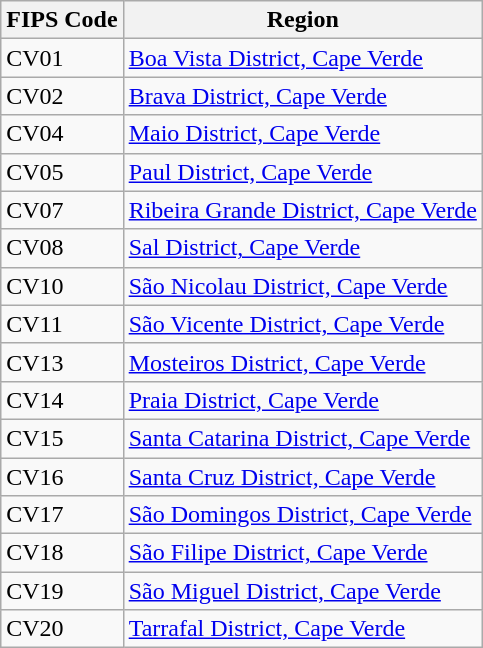<table class="wikitable">
<tr>
<th>FIPS Code</th>
<th>Region</th>
</tr>
<tr>
<td>CV01</td>
<td><a href='#'>Boa Vista District, Cape Verde</a></td>
</tr>
<tr>
<td>CV02</td>
<td><a href='#'>Brava District, Cape Verde</a></td>
</tr>
<tr>
<td>CV04</td>
<td><a href='#'>Maio District, Cape Verde</a></td>
</tr>
<tr>
<td>CV05</td>
<td><a href='#'>Paul District, Cape Verde</a></td>
</tr>
<tr>
<td>CV07</td>
<td><a href='#'>Ribeira Grande District, Cape Verde</a></td>
</tr>
<tr>
<td>CV08</td>
<td><a href='#'>Sal District, Cape Verde</a></td>
</tr>
<tr>
<td>CV10</td>
<td><a href='#'>São Nicolau District, Cape Verde</a></td>
</tr>
<tr>
<td>CV11</td>
<td><a href='#'>São Vicente District, Cape Verde</a></td>
</tr>
<tr>
<td>CV13</td>
<td><a href='#'>Mosteiros District, Cape Verde</a></td>
</tr>
<tr>
<td>CV14</td>
<td><a href='#'>Praia District, Cape Verde</a></td>
</tr>
<tr>
<td>CV15</td>
<td><a href='#'>Santa Catarina District, Cape Verde</a></td>
</tr>
<tr>
<td>CV16</td>
<td><a href='#'>Santa Cruz District, Cape Verde</a></td>
</tr>
<tr>
<td>CV17</td>
<td><a href='#'>São Domingos District, Cape Verde</a></td>
</tr>
<tr>
<td>CV18</td>
<td><a href='#'>São Filipe District, Cape Verde</a></td>
</tr>
<tr>
<td>CV19</td>
<td><a href='#'>São Miguel District, Cape Verde</a></td>
</tr>
<tr>
<td>CV20</td>
<td><a href='#'>Tarrafal District, Cape Verde</a></td>
</tr>
</table>
